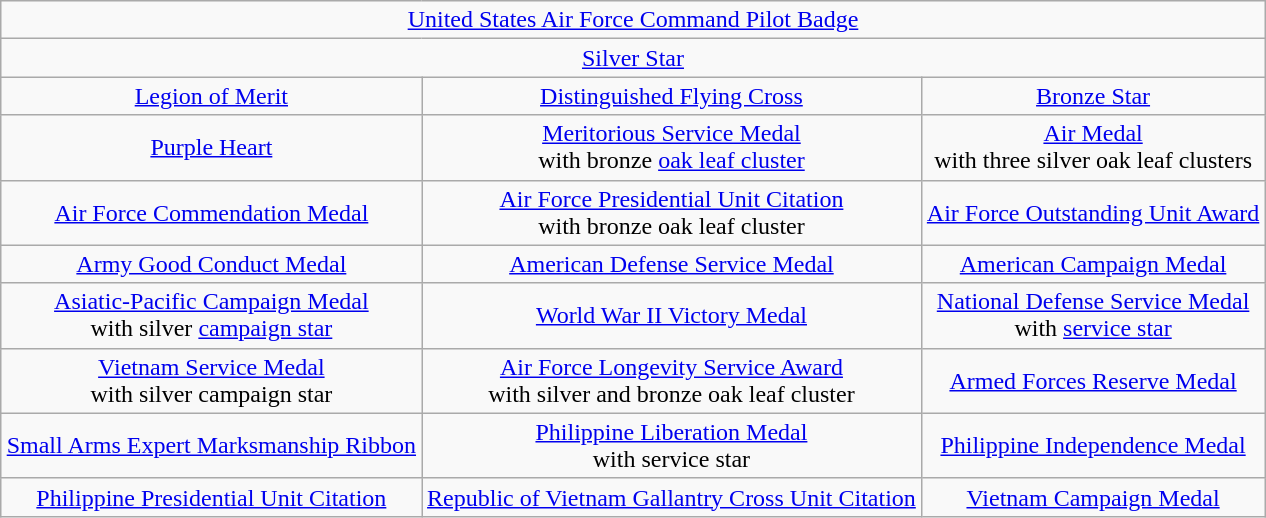<table class="wikitable" style="margin:1em auto; text-align:center;">
<tr>
<td colspan="3"><a href='#'>United States Air Force Command Pilot Badge</a></td>
</tr>
<tr>
<td colspan="3"><a href='#'>Silver Star</a></td>
</tr>
<tr>
<td><a href='#'>Legion of Merit</a></td>
<td><a href='#'>Distinguished Flying Cross</a></td>
<td><a href='#'>Bronze Star</a></td>
</tr>
<tr>
<td><a href='#'>Purple Heart</a></td>
<td><a href='#'>Meritorious Service Medal</a><br>with bronze <a href='#'>oak leaf cluster</a></td>
<td><a href='#'>Air Medal</a><br>with three silver oak leaf clusters</td>
</tr>
<tr>
<td><a href='#'>Air Force Commendation Medal</a></td>
<td><a href='#'>Air Force Presidential Unit Citation</a><br>with bronze oak leaf cluster</td>
<td><a href='#'>Air Force Outstanding Unit Award</a></td>
</tr>
<tr>
<td><a href='#'>Army Good Conduct Medal</a></td>
<td><a href='#'>American Defense Service Medal</a></td>
<td><a href='#'>American Campaign Medal</a></td>
</tr>
<tr>
<td><a href='#'>Asiatic-Pacific Campaign Medal</a><br>with silver <a href='#'>campaign star</a></td>
<td><a href='#'>World War II Victory Medal</a></td>
<td><a href='#'>National Defense Service Medal</a><br>with <a href='#'>service star</a></td>
</tr>
<tr>
<td><a href='#'>Vietnam Service Medal</a><br>with silver campaign star</td>
<td><a href='#'>Air Force Longevity Service Award</a><br>with silver and bronze oak leaf cluster</td>
<td><a href='#'>Armed Forces Reserve Medal</a></td>
</tr>
<tr>
<td><a href='#'>Small Arms Expert Marksmanship Ribbon</a></td>
<td><a href='#'>Philippine Liberation Medal</a><br>with service star</td>
<td><a href='#'>Philippine Independence Medal</a></td>
</tr>
<tr>
<td><a href='#'>Philippine Presidential Unit Citation</a></td>
<td><a href='#'>Republic of Vietnam Gallantry Cross Unit Citation</a></td>
<td><a href='#'>Vietnam Campaign Medal</a></td>
</tr>
</table>
